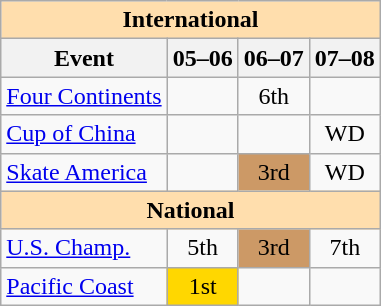<table class="wikitable" style="text-align:center">
<tr>
<th style="background-color: #ffdead; " colspan=4 align=center>International</th>
</tr>
<tr>
<th>Event</th>
<th>05–06</th>
<th>06–07</th>
<th>07–08</th>
</tr>
<tr>
<td align=left><a href='#'>Four Continents</a></td>
<td></td>
<td>6th</td>
<td></td>
</tr>
<tr>
<td align=left> <a href='#'>Cup of China</a></td>
<td></td>
<td></td>
<td>WD</td>
</tr>
<tr>
<td align=left> <a href='#'>Skate America</a></td>
<td></td>
<td bgcolor=cc9966>3rd</td>
<td>WD</td>
</tr>
<tr>
<th style="background-color: #ffdead; " colspan=4 align=center>National</th>
</tr>
<tr>
<td align=left><a href='#'>U.S. Champ.</a></td>
<td>5th</td>
<td bgcolor=cc9966>3rd</td>
<td>7th</td>
</tr>
<tr>
<td align=left><a href='#'>Pacific Coast</a></td>
<td bgcolor=gold>1st</td>
<td></td>
<td></td>
</tr>
</table>
